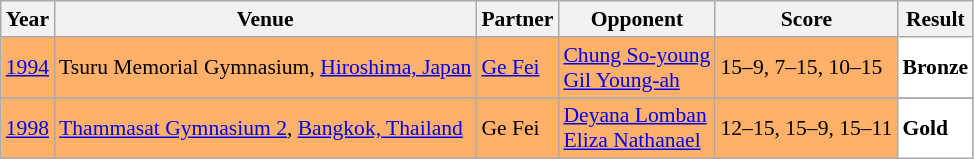<table class="sortable wikitable" style="font-size: 90%;">
<tr>
<th>Year</th>
<th>Venue</th>
<th>Partner</th>
<th>Opponent</th>
<th>Score</th>
<th>Result</th>
</tr>
<tr style="background:#FFB069">
<td align="center"><a href='#'>1994</a></td>
<td align="left">Tsuru Memorial Gymnasium, <a href='#'>Hiroshima, Japan</a></td>
<td align="left"> <a href='#'>Ge Fei</a></td>
<td align="left"> <a href='#'>Chung So-young</a> <br>  <a href='#'>Gil Young-ah</a></td>
<td align="left">15–9, 7–15, 10–15</td>
<td style="text-align:left; background:white"> <strong>Bronze</strong></td>
</tr>
<tr>
</tr>
<tr style="background:#FFB069">
<td align="center"><a href='#'>1998</a></td>
<td align="left"><a href='#'>Thammasat Gymnasium 2</a>, <a href='#'>Bangkok, Thailand</a></td>
<td align="left"> Ge Fei</td>
<td align="left"> <a href='#'>Deyana Lomban</a> <br>  <a href='#'>Eliza Nathanael</a></td>
<td align="left">12–15, 15–9, 15–11</td>
<td style="text-align:left; background:white"> <strong>Gold</strong></td>
</tr>
</table>
